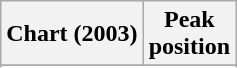<table class="wikitable sortable plainrowheaders">
<tr>
<th scope="col">Chart (2003)</th>
<th scope="col">Peak<br>position</th>
</tr>
<tr>
</tr>
<tr>
</tr>
</table>
